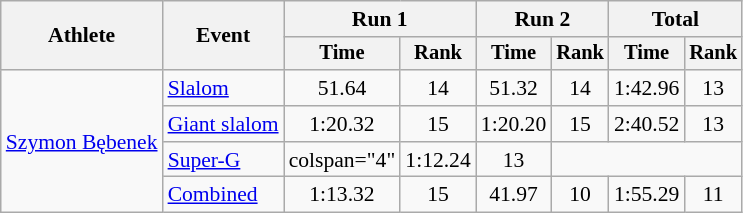<table class="wikitable" style="font-size:90%">
<tr>
<th rowspan=2>Athlete</th>
<th rowspan=2>Event</th>
<th colspan=2>Run 1</th>
<th colspan=2>Run 2</th>
<th colspan=2>Total</th>
</tr>
<tr style="font-size:95%">
<th>Time</th>
<th>Rank</th>
<th>Time</th>
<th>Rank</th>
<th>Time</th>
<th>Rank</th>
</tr>
<tr align=center>
<td align="left" rowspan="4"><a href='#'>Szymon Bębenek</a></td>
<td align="left"><a href='#'>Slalom</a></td>
<td>51.64</td>
<td>14</td>
<td>51.32</td>
<td>14</td>
<td>1:42.96</td>
<td>13</td>
</tr>
<tr align=center>
<td align="left"><a href='#'>Giant slalom</a></td>
<td>1:20.32</td>
<td>15</td>
<td>1:20.20</td>
<td>15</td>
<td>2:40.52</td>
<td>13</td>
</tr>
<tr align=center>
<td align="left"><a href='#'>Super-G</a></td>
<td>colspan="4" </td>
<td>1:12.24</td>
<td>13</td>
</tr>
<tr align=center>
<td align="left"><a href='#'>Combined</a></td>
<td>1:13.32</td>
<td>15</td>
<td>41.97</td>
<td>10</td>
<td>1:55.29</td>
<td>11</td>
</tr>
</table>
